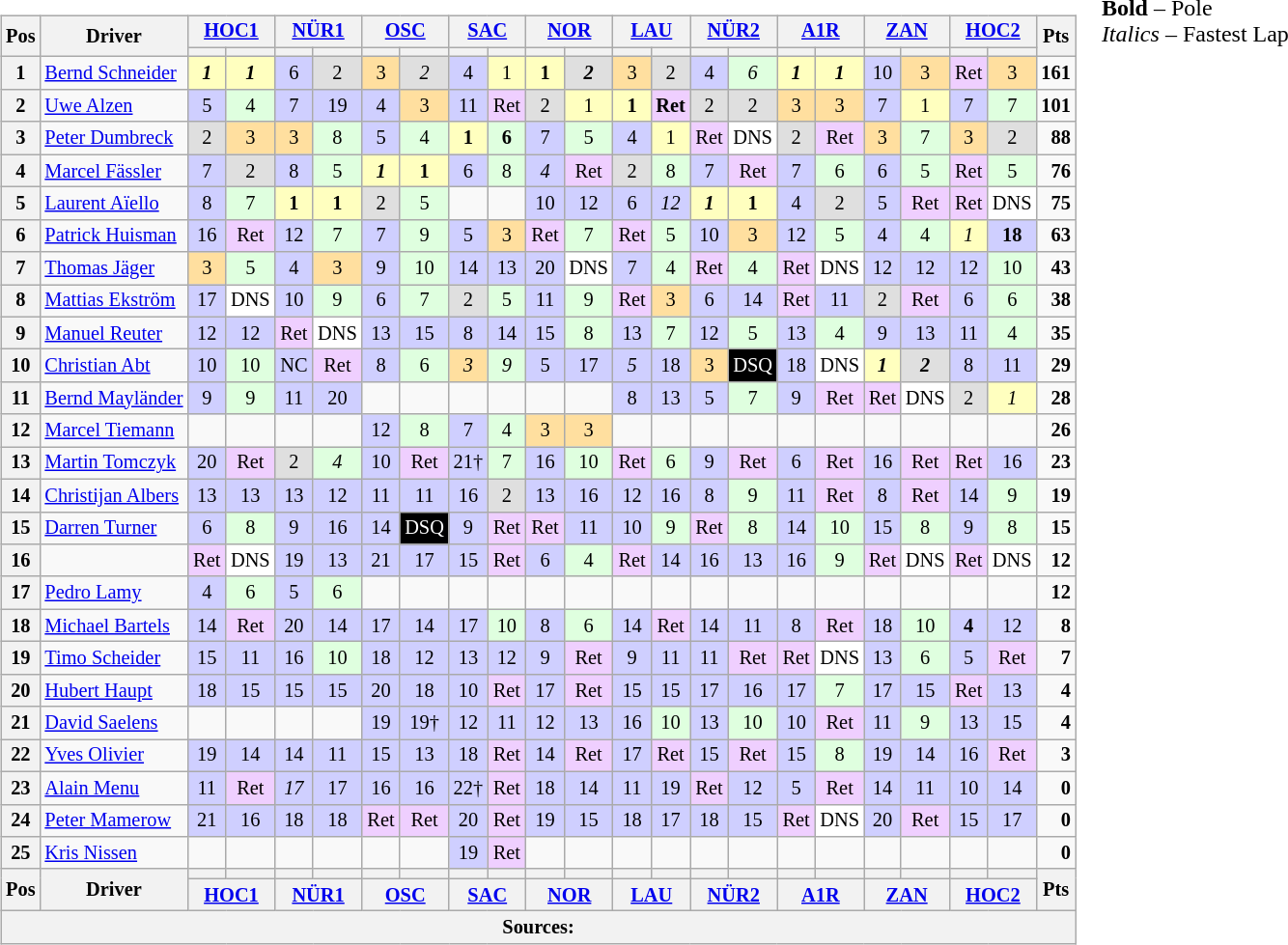<table>
<tr>
<td><br><table class="wikitable" style="font-size: 85%" align="center">
<tr valign="top">
<th rowspan=2 valign="middle">Pos</th>
<th rowspan=2 valign="middle">Driver</th>
<th colspan="2" align="center"><a href='#'>HOC1</a><br></th>
<th colspan="2" align="center"><a href='#'>NÜR1</a><br></th>
<th colspan="2" align="center"><a href='#'>OSC</a><br></th>
<th colspan="2" align="center"><a href='#'>SAC</a><br></th>
<th colspan="2" align="center"><a href='#'>NOR</a><br></th>
<th colspan="2" align="center"><a href='#'>LAU</a><br></th>
<th colspan="2" align="center"><a href='#'>NÜR2</a><br></th>
<th colspan="2" align="center"><a href='#'>A1R</a><br></th>
<th colspan="2" align="center"><a href='#'>ZAN</a><br></th>
<th colspan="2" align="center"><a href='#'>HOC2</a><br></th>
<th rowspan=2 valign="middle">Pts</th>
</tr>
<tr>
<th></th>
<th></th>
<th></th>
<th></th>
<th></th>
<th></th>
<th></th>
<th></th>
<th></th>
<th></th>
<th></th>
<th></th>
<th></th>
<th></th>
<th></th>
<th></th>
<th></th>
<th></th>
<th></th>
<th></th>
</tr>
<tr>
<th>1</th>
<td align="left"> <a href='#'>Bernd Schneider</a></td>
<td align="center" style="background:#ffffbf;" width="20"><strong><em>1</em></strong></td>
<td align="center" style="background:#ffffbf;" width="20"><strong><em>1</em></strong></td>
<td align="center" style="background:#cfcfff;">6</td>
<td align="center" style="background:#dfdfdf;">2</td>
<td align="center" style="background:#ffdf9f;">3</td>
<td align="center" style="background:#dfdfdf;"><em>2</em></td>
<td align="center" style="background:#cfcfff;">4</td>
<td align="center" style="background:#ffffbf;" width="20">1</td>
<td align="center" style="background:#ffffbf;" width="20"><strong>1</strong></td>
<td align="center" style="background:#dfdfdf;"><strong><em>2</em></strong></td>
<td align="center" style="background:#ffdf9f;">3</td>
<td align="center" style="background:#dfdfdf;">2</td>
<td align="center" style="background:#cfcfff;">4</td>
<td align="center" style="background:#dfffdf;"><em>6</em></td>
<td align="center" style="background:#ffffbf;" width="20"><strong><em>1</em></strong></td>
<td align="center" style="background:#ffffbf;" width="20"><strong><em>1</em></strong></td>
<td align="center" style="background:#cfcfff;">10</td>
<td align="center" style="background:#ffdf9f;">3</td>
<td align="center" style="background:#efcfff;">Ret</td>
<td align="center" style="background:#ffdf9f;">3</td>
<td align="right"><strong>161</strong></td>
</tr>
<tr align="center">
<th>2</th>
<td align="left"> <a href='#'>Uwe Alzen</a></td>
<td style="background:#cfcfff;">5</td>
<td style="background:#dfffdf;">4</td>
<td style="background:#cfcfff;">7</td>
<td style="background:#cfcfff;">19</td>
<td style="background:#cfcfff;">4</td>
<td style="background:#ffdf9f;">3</td>
<td style="background:#cfcfff;">11</td>
<td style="background:#efcfff;">Ret</td>
<td style="background:#dfdfdf;">2</td>
<td style="background:#ffffbf;" width="20">1</td>
<td style="background:#ffffbf;" width="20"><strong>1</strong></td>
<td style="background:#efcfff;"><strong>Ret</strong></td>
<td style="background:#dfdfdf;">2</td>
<td style="background:#dfdfdf;">2</td>
<td style="background:#ffdf9f;">3</td>
<td style="background:#ffdf9f;">3</td>
<td style="background:#cfcfff;">7</td>
<td style="background:#ffffbf;" width="20">1</td>
<td style="background:#cfcfff;">7</td>
<td style="background:#dfffdf;">7</td>
<td align="right"><strong>101</strong></td>
</tr>
<tr align="center">
<th>3</th>
<td align="left"> <a href='#'>Peter Dumbreck</a></td>
<td style="background:#dfdfdf;">2</td>
<td style="background:#ffdf9f;">3</td>
<td style="background:#ffdf9f;">3</td>
<td style="background:#dfffdf;">8</td>
<td style="background:#cfcfff;">5</td>
<td style="background:#dfffdf;">4</td>
<td style="background:#ffffbf;" width="20"><strong>1</strong></td>
<td style="background:#dfffdf;"><strong>6</strong></td>
<td style="background:#cfcfff;">7</td>
<td style="background:#dfffdf;">5</td>
<td style="background:#cfcfff;">4</td>
<td style="background:#ffffbf;" width="20">1</td>
<td style="background:#efcfff;">Ret</td>
<td style="background:#ffffff;">DNS</td>
<td style="background:#dfdfdf;">2</td>
<td style="background:#efcfff;">Ret</td>
<td style="background:#ffdf9f;">3</td>
<td style="background:#dfffdf;">7</td>
<td style="background:#ffdf9f;">3</td>
<td style="background:#dfdfdf;">2</td>
<td align="right"><strong>88</strong></td>
</tr>
<tr align="center">
<th>4</th>
<td align="left"> <a href='#'>Marcel Fässler</a></td>
<td style="background:#cfcfff;">7</td>
<td style="background:#dfdfdf;">2</td>
<td style="background:#cfcfff;">8</td>
<td style="background:#dfffdf;">5</td>
<td style="background:#ffffbf;" width="20"><strong><em>1</em></strong></td>
<td style="background:#ffffbf;" width="20"><strong>1</strong></td>
<td style="background:#cfcfff;">6</td>
<td style="background:#dfffdf;">8</td>
<td style="background:#cfcfff;"><em>4</em></td>
<td style="background:#efcfff;">Ret</td>
<td style="background:#dfdfdf;">2</td>
<td style="background:#dfffdf;">8</td>
<td style="background:#cfcfff;">7</td>
<td style="background:#efcfff;">Ret</td>
<td style="background:#cfcfff;">7</td>
<td style="background:#dfffdf;">6</td>
<td style="background:#cfcfff;">6</td>
<td style="background:#dfffdf;">5</td>
<td style="background:#efcfff;">Ret</td>
<td style="background:#dfffdf;">5</td>
<td align="right"><strong>76</strong></td>
</tr>
<tr align="center">
<th>5</th>
<td align="left"> <a href='#'>Laurent Aïello</a></td>
<td style="background:#cfcfff;">8</td>
<td style="background:#dfffdf;">7</td>
<td style="background:#ffffbf;" width="20"><strong>1</strong></td>
<td style="background:#ffffbf;" width="20"><strong>1</strong></td>
<td style="background:#dfdfdf;">2</td>
<td style="background:#dfffdf;">5</td>
<td></td>
<td></td>
<td style="background:#cfcfff;">10</td>
<td style="background:#cfcfff;">12</td>
<td style="background:#cfcfff;">6</td>
<td style="background:#cfcfff;"><em>12</em></td>
<td style="background:#ffffbf;" width="20"><strong><em>1</em></strong></td>
<td style="background:#ffffbf;" width="20"><strong>1</strong></td>
<td style="background:#cfcfff;">4</td>
<td style="background:#dfdfdf;">2</td>
<td style="background:#cfcfff;">5</td>
<td style="background:#efcfff;">Ret</td>
<td style="background:#efcfff;">Ret</td>
<td style="background:#ffffff;">DNS</td>
<td align="right"><strong>75</strong></td>
</tr>
<tr align="center">
<th>6</th>
<td align="left"> <a href='#'>Patrick Huisman</a></td>
<td style="background:#cfcfff;">16</td>
<td style="background:#efcfff;">Ret</td>
<td style="background:#cfcfff;">12</td>
<td style="background:#dfffdf;">7</td>
<td style="background:#cfcfff;">7</td>
<td style="background:#dfffdf;">9</td>
<td style="background:#cfcfff;">5</td>
<td style="background:#ffdf9f;">3</td>
<td style="background:#efcfff;">Ret</td>
<td style="background:#dfffdf;">7</td>
<td style="background:#efcfff;">Ret</td>
<td style="background:#dfffdf;">5</td>
<td style="background:#cfcfff;">10</td>
<td style="background:#ffdf9f;">3</td>
<td style="background:#cfcfff;">12</td>
<td style="background:#dfffdf;">5</td>
<td style="background:#cfcfff;">4</td>
<td style="background:#dfffdf;">4</td>
<td style="background:#ffffbf;" width="20"><em>1</em></td>
<td style="background:#cfcfff;"><strong>18</strong></td>
<td align="right"><strong>63</strong></td>
</tr>
<tr align="center">
<th>7</th>
<td align="left"> <a href='#'>Thomas Jäger</a></td>
<td style="background:#ffdf9f;">3</td>
<td style="background:#dfffdf;">5</td>
<td style="background:#cfcfff;">4</td>
<td style="background:#ffdf9f;">3</td>
<td style="background:#cfcfff;">9</td>
<td style="background:#dfffdf;">10</td>
<td style="background:#cfcfff;">14</td>
<td style="background:#cfcfff;">13</td>
<td style="background:#cfcfff;">20</td>
<td style="background:#ffffff;">DNS</td>
<td style="background:#cfcfff;">7</td>
<td style="background:#dfffdf;">4</td>
<td style="background:#efcfff;">Ret</td>
<td style="background:#dfffdf;">4</td>
<td style="background:#efcfff;">Ret</td>
<td style="background:#ffffff;">DNS</td>
<td style="background:#cfcfff;">12</td>
<td style="background:#cfcfff;">12</td>
<td style="background:#cfcfff;">12</td>
<td style="background:#dfffdf;">10</td>
<td align="right"><strong>43</strong></td>
</tr>
<tr align="center">
<th>8</th>
<td align="left"> <a href='#'>Mattias Ekström</a></td>
<td style="background:#cfcfff;">17</td>
<td style="background:#ffffff;">DNS</td>
<td style="background:#cfcfff;">10</td>
<td style="background:#dfffdf;">9</td>
<td style="background:#cfcfff;">6</td>
<td style="background:#dfffdf;">7</td>
<td style="background:#dfdfdf;">2</td>
<td style="background:#dfffdf;">5</td>
<td style="background:#cfcfff;">11</td>
<td style="background:#dfffdf;">9</td>
<td style="background:#efcfff;">Ret</td>
<td style="background:#ffdf9f;">3</td>
<td style="background:#cfcfff;">6</td>
<td style="background:#cfcfff;">14</td>
<td style="background:#efcfff;">Ret</td>
<td style="background:#cfcfff;">11</td>
<td style="background:#dfdfdf;">2</td>
<td style="background:#efcfff;">Ret</td>
<td style="background:#cfcfff;">6</td>
<td style="background:#dfffdf;">6</td>
<td align="right"><strong>38</strong></td>
</tr>
<tr align="center">
<th>9</th>
<td align="left"> <a href='#'>Manuel Reuter</a></td>
<td style="background:#cfcfff;">12</td>
<td style="background:#cfcfff;">12</td>
<td style="background:#efcfff;">Ret</td>
<td style="background:#ffffff;">DNS</td>
<td style="background:#cfcfff;">13</td>
<td style="background:#cfcfff;">15</td>
<td style="background:#cfcfff;">8</td>
<td style="background:#cfcfff;">14</td>
<td style="background:#cfcfff;">15</td>
<td style="background:#dfffdf;">8</td>
<td style="background:#cfcfff;">13</td>
<td style="background:#dfffdf;">7</td>
<td style="background:#cfcfff;">12</td>
<td style="background:#dfffdf;">5</td>
<td style="background:#cfcfff;">13</td>
<td style="background:#dfffdf;">4</td>
<td style="background:#cfcfff;">9</td>
<td style="background:#cfcfff;">13</td>
<td style="background:#cfcfff;">11</td>
<td style="background:#dfffdf;">4</td>
<td align="right"><strong>35</strong></td>
</tr>
<tr align="center">
<th>10</th>
<td align="left"> <a href='#'>Christian Abt</a></td>
<td style="background:#cfcfff;">10</td>
<td style="background:#dfffdf;">10</td>
<td style="background:#cfcfff;">NC</td>
<td style="background:#efcfff;">Ret</td>
<td style="background:#cfcfff;">8</td>
<td style="background:#dfffdf;">6</td>
<td style="background:#ffdf9f;"><em>3</em></td>
<td style="background:#dfffdf;"><em>9</em></td>
<td style="background:#cfcfff;">5</td>
<td style="background:#cfcfff;">17</td>
<td style="background:#cfcfff;"><em>5</em></td>
<td style="background:#cfcfff;">18</td>
<td style="background:#ffdf9f;">3</td>
<td style="background:#000000; color:white">DSQ</td>
<td style="background:#cfcfff;">18</td>
<td style="background:#ffffff;">DNS</td>
<td style="background:#ffffbf;"><strong><em>1</em></strong></td>
<td style="background:#dfdfdf;"><strong><em>2</em></strong></td>
<td style="background:#cfcfff;">8</td>
<td style="background:#cfcfff;">11</td>
<td align="right"><strong>29</strong></td>
</tr>
<tr align="center">
<th>11</th>
<td align="left"> <a href='#'>Bernd Mayländer</a></td>
<td style="background:#cfcfff;">9</td>
<td style="background:#dfffdf;">9</td>
<td style="background:#cfcfff;">11</td>
<td style="background:#cfcfff;">20</td>
<td></td>
<td></td>
<td></td>
<td></td>
<td></td>
<td></td>
<td style="background:#cfcfff;">8</td>
<td style="background:#cfcfff;">13</td>
<td style="background:#cfcfff;">5</td>
<td style="background:#dfffdf;">7</td>
<td style="background:#cfcfff;">9</td>
<td style="background:#efcfff;">Ret</td>
<td style="background:#efcfff;">Ret</td>
<td style="background:#ffffff;">DNS</td>
<td style="background:#dfdfdf;">2</td>
<td style="background:#ffffbf;"><em>1</em></td>
<td align="right"><strong>28</strong></td>
</tr>
<tr align="center">
<th>12</th>
<td align="left"> <a href='#'>Marcel Tiemann</a></td>
<td></td>
<td></td>
<td></td>
<td></td>
<td style="background:#cfcfff;">12</td>
<td style="background:#dfffdf;">8</td>
<td style="background:#cfcfff;">7</td>
<td style="background:#dfffdf;">4</td>
<td style="background:#ffdf9f;">3</td>
<td style="background:#ffdf9f;">3</td>
<td></td>
<td></td>
<td></td>
<td></td>
<td></td>
<td></td>
<td></td>
<td></td>
<td></td>
<td></td>
<td align="right"><strong>26</strong></td>
</tr>
<tr align="center">
<th>13</th>
<td align="left"> <a href='#'>Martin Tomczyk</a></td>
<td style="background:#cfcfff;">20</td>
<td style="background:#efcfff;">Ret</td>
<td style="background:#dfdfdf;">2</td>
<td style="background:#dfffdf;"><em>4</em></td>
<td style="background:#cfcfff;">10</td>
<td style="background:#efcfff;">Ret</td>
<td style="background:#cfcfff;">21†</td>
<td style="background:#dfffdf;">7</td>
<td style="background:#cfcfff;">16</td>
<td style="background:#dfffdf;">10</td>
<td style="background:#efcfff;">Ret</td>
<td style="background:#dfffdf;">6</td>
<td style="background:#cfcfff;">9</td>
<td style="background:#efcfff;">Ret</td>
<td style="background:#cfcfff;">6</td>
<td style="background:#efcfff;">Ret</td>
<td style="background:#cfcfff;">16</td>
<td style="background:#efcfff;">Ret</td>
<td style="background:#efcfff;">Ret</td>
<td style="background:#cfcfff;">16</td>
<td align="right"><strong>23</strong></td>
</tr>
<tr align="center">
<th>14</th>
<td align="left"> <a href='#'>Christijan Albers</a></td>
<td style="background:#cfcfff;">13</td>
<td style="background:#cfcfff;">13</td>
<td style="background:#cfcfff;">13</td>
<td style="background:#cfcfff;">12</td>
<td style="background:#cfcfff;">11</td>
<td style="background:#cfcfff;">11</td>
<td style="background:#cfcfff;">16</td>
<td style="background:#dfdfdf;">2</td>
<td style="background:#cfcfff;">13</td>
<td style="background:#cfcfff;">16</td>
<td style="background:#cfcfff;">12</td>
<td style="background:#cfcfff;">16</td>
<td style="background:#cfcfff;">8</td>
<td style="background:#dfffdf;">9</td>
<td style="background:#cfcfff;">11</td>
<td style="background:#efcfff;">Ret</td>
<td style="background:#cfcfff;">8</td>
<td style="background:#efcfff;">Ret</td>
<td style="background:#cfcfff;">14</td>
<td style="background:#dfffdf;">9</td>
<td align="right"><strong>19</strong></td>
</tr>
<tr align="center">
<th>15</th>
<td align="left"> <a href='#'>Darren Turner</a></td>
<td style="background:#cfcfff;">6</td>
<td style="background:#dfffdf;">8</td>
<td style="background:#cfcfff;">9</td>
<td style="background:#cfcfff;">16</td>
<td style="background:#cfcfff;">14</td>
<td style="background:#000000; color:white">DSQ</td>
<td style="background:#cfcfff;">9</td>
<td style="background:#efcfff;">Ret</td>
<td style="background:#efcfff;">Ret</td>
<td style="background:#cfcfff;">11</td>
<td style="background:#cfcfff;">10</td>
<td style="background:#dfffdf;">9</td>
<td style="background:#efcfff;">Ret</td>
<td style="background:#dfffdf;">8</td>
<td style="background:#cfcfff;">14</td>
<td style="background:#dfffdf;">10</td>
<td style="background:#cfcfff;">15</td>
<td style="background:#dfffdf;">8</td>
<td style="background:#cfcfff;">9</td>
<td style="background:#dfffdf;">8</td>
<td align="right"><strong>15</strong></td>
</tr>
<tr align="center">
<th>16</th>
<td align="left"></td>
<td style="background:#efcfff;">Ret</td>
<td style="background:#ffffff;">DNS</td>
<td style="background:#cfcfff;">19</td>
<td style="background:#cfcfff;">13</td>
<td style="background:#cfcfff;">21</td>
<td style="background:#cfcfff;">17</td>
<td style="background:#cfcfff;">15</td>
<td style="background:#efcfff;">Ret</td>
<td style="background:#cfcfff;">6</td>
<td style="background:#dfffdf;">4</td>
<td style="background:#efcfff;">Ret</td>
<td style="background:#cfcfff;">14</td>
<td style="background:#cfcfff;">16</td>
<td style="background:#cfcfff;">13</td>
<td style="background:#cfcfff;">16</td>
<td style="background:#dfffdf;">9</td>
<td style="background:#efcfff;">Ret</td>
<td style="background:#ffffff;">DNS</td>
<td style="background:#efcfff;">Ret</td>
<td style="background:#ffffff;">DNS</td>
<td align="right"><strong>12</strong></td>
</tr>
<tr align="center">
<th>17</th>
<td align="left"> <a href='#'>Pedro Lamy</a></td>
<td style="background:#cfcfff;">4</td>
<td style="background:#dfffdf;">6</td>
<td style="background:#cfcfff;">5</td>
<td style="background:#dfffdf;">6</td>
<td></td>
<td></td>
<td></td>
<td></td>
<td></td>
<td></td>
<td></td>
<td></td>
<td></td>
<td></td>
<td></td>
<td></td>
<td></td>
<td></td>
<td></td>
<td></td>
<td align="right"><strong>12</strong></td>
</tr>
<tr align="center">
<th>18</th>
<td align="left"> <a href='#'>Michael Bartels</a></td>
<td style="background:#cfcfff;">14</td>
<td style="background:#efcfff;">Ret</td>
<td style="background:#cfcfff;">20</td>
<td style="background:#cfcfff;">14</td>
<td style="background:#cfcfff;">17</td>
<td style="background:#cfcfff;">14</td>
<td style="background:#cfcfff;">17</td>
<td style="background:#dfffdf;">10</td>
<td style="background:#cfcfff;">8</td>
<td style="background:#dfffdf;">6</td>
<td style="background:#cfcfff;">14</td>
<td style="background:#efcfff;">Ret</td>
<td style="background:#cfcfff;">14</td>
<td style="background:#cfcfff;">11</td>
<td style="background:#cfcfff;">8</td>
<td style="background:#efcfff;">Ret</td>
<td style="background:#cfcfff;">18</td>
<td style="background:#dfffdf;">10</td>
<td style="background:#cfcfff;"><strong>4</strong></td>
<td style="background:#cfcfff;">12</td>
<td align="right"><strong>8</strong></td>
</tr>
<tr align="center">
<th>19</th>
<td align="left"> <a href='#'>Timo Scheider</a></td>
<td style="background:#cfcfff;">15</td>
<td style="background:#cfcfff;">11</td>
<td style="background:#cfcfff;">16</td>
<td style="background:#dfffdf;">10</td>
<td style="background:#cfcfff;">18</td>
<td style="background:#cfcfff;">12</td>
<td style="background:#cfcfff;">13</td>
<td style="background:#cfcfff;">12</td>
<td style="background:#cfcfff;">9</td>
<td style="background:#efcfff;">Ret</td>
<td style="background:#cfcfff;">9</td>
<td style="background:#cfcfff;">11</td>
<td style="background:#cfcfff;">11</td>
<td style="background:#efcfff;">Ret</td>
<td style="background:#efcfff;">Ret</td>
<td style="background:#ffffff;">DNS</td>
<td style="background:#cfcfff;">13</td>
<td style="background:#dfffdf;">6</td>
<td style="background:#cfcfff;">5</td>
<td style="background:#efcfff;">Ret</td>
<td align="right"><strong>7</strong></td>
</tr>
<tr align="center">
<th>20</th>
<td align="left"> <a href='#'>Hubert Haupt</a></td>
<td style="background:#cfcfff;">18</td>
<td style="background:#cfcfff;">15</td>
<td style="background:#cfcfff;">15</td>
<td style="background:#cfcfff;">15</td>
<td style="background:#cfcfff;">20</td>
<td style="background:#cfcfff;">18</td>
<td style="background:#cfcfff;">10</td>
<td style="background:#efcfff;">Ret</td>
<td style="background:#cfcfff;">17</td>
<td style="background:#efcfff;">Ret</td>
<td style="background:#cfcfff;">15</td>
<td style="background:#cfcfff;">15</td>
<td style="background:#cfcfff;">17</td>
<td style="background:#cfcfff;">16</td>
<td style="background:#cfcfff;">17</td>
<td style="background:#dfffdf;">7</td>
<td style="background:#cfcfff;">17</td>
<td style="background:#cfcfff;">15</td>
<td style="background:#efcfff;">Ret</td>
<td style="background:#cfcfff;">13</td>
<td align="right"><strong>4</strong></td>
</tr>
<tr align="center">
<th>21</th>
<td align="left"> <a href='#'>David Saelens</a></td>
<td></td>
<td></td>
<td></td>
<td></td>
<td style="background:#cfcfff;">19</td>
<td style="background:#cfcfff;">19†</td>
<td style="background:#cfcfff;">12</td>
<td style="background:#cfcfff;">11</td>
<td style="background:#cfcfff;">12</td>
<td style="background:#cfcfff;">13</td>
<td style="background:#cfcfff;">16</td>
<td style="background:#dfffdf;">10</td>
<td style="background:#cfcfff;">13</td>
<td style="background:#dfffdf;">10</td>
<td style="background:#cfcfff;">10</td>
<td style="background:#efcfff;">Ret</td>
<td style="background:#cfcfff;">11</td>
<td style="background:#dfffdf;">9</td>
<td style="background:#cfcfff;">13</td>
<td style="background:#cfcfff;">15</td>
<td align="right"><strong>4</strong></td>
</tr>
<tr align="center">
<th>22</th>
<td align="left"> <a href='#'>Yves Olivier</a></td>
<td style="background:#cfcfff;">19</td>
<td style="background:#cfcfff;">14</td>
<td style="background:#cfcfff;">14</td>
<td style="background:#cfcfff;">11</td>
<td style="background:#cfcfff;">15</td>
<td style="background:#cfcfff;">13</td>
<td style="background:#cfcfff;">18</td>
<td style="background:#efcfff;">Ret</td>
<td style="background:#cfcfff;">14</td>
<td style="background:#efcfff;">Ret</td>
<td style="background:#cfcfff;">17</td>
<td style="background:#efcfff;">Ret</td>
<td style="background:#cfcfff;">15</td>
<td style="background:#efcfff;">Ret</td>
<td style="background:#cfcfff;">15</td>
<td style="background:#dfffdf;">8</td>
<td style="background:#cfcfff;">19</td>
<td style="background:#cfcfff;">14</td>
<td style="background:#cfcfff;">16</td>
<td style="background:#efcfff;">Ret</td>
<td align="right"><strong>3</strong></td>
</tr>
<tr align="center">
<th>23</th>
<td align="left"> <a href='#'>Alain Menu</a></td>
<td style="background:#cfcfff;">11</td>
<td style="background:#efcfff;">Ret</td>
<td style="background:#cfcfff;"><em>17</em></td>
<td style="background:#cfcfff;">17</td>
<td style="background:#cfcfff;">16</td>
<td style="background:#cfcfff;">16</td>
<td style="background:#cfcfff;">22†</td>
<td style="background:#efcfff;">Ret</td>
<td style="background:#cfcfff;">18</td>
<td style="background:#cfcfff;">14</td>
<td style="background:#cfcfff;">11</td>
<td style="background:#cfcfff;">19</td>
<td style="background:#efcfff;">Ret</td>
<td style="background:#cfcfff;">12</td>
<td style="background:#cfcfff;">5</td>
<td style="background:#efcfff;">Ret</td>
<td style="background:#cfcfff;">14</td>
<td style="background:#cfcfff;">11</td>
<td style="background:#cfcfff;">10</td>
<td style="background:#cfcfff;">14</td>
<td align="right"><strong>0</strong></td>
</tr>
<tr align="center">
<th>24</th>
<td align="left"> <a href='#'>Peter Mamerow</a></td>
<td style="background:#cfcfff;">21</td>
<td style="background:#cfcfff;">16</td>
<td style="background:#cfcfff;">18</td>
<td style="background:#cfcfff;">18</td>
<td style="background:#efcfff;">Ret</td>
<td style="background:#efcfff;">Ret</td>
<td style="background:#cfcfff;">20</td>
<td style="background:#efcfff;">Ret</td>
<td style="background:#cfcfff;">19</td>
<td style="background:#cfcfff;">15</td>
<td style="background:#cfcfff;">18</td>
<td style="background:#cfcfff;">17</td>
<td style="background:#cfcfff;">18</td>
<td style="background:#cfcfff;">15</td>
<td style="background:#efcfff;">Ret</td>
<td style="background:#ffffff;">DNS</td>
<td style="background:#cfcfff;">20</td>
<td style="background:#efcfff;">Ret</td>
<td style="background:#cfcfff;">15</td>
<td style="background:#cfcfff;">17</td>
<td align="right"><strong>0</strong></td>
</tr>
<tr align="center">
<th>25</th>
<td align="left"> <a href='#'>Kris Nissen</a></td>
<td></td>
<td></td>
<td></td>
<td></td>
<td></td>
<td></td>
<td style="background:#cfcfff;">19</td>
<td style="background:#efcfff;">Ret</td>
<td></td>
<td></td>
<td></td>
<td></td>
<td></td>
<td></td>
<td></td>
<td></td>
<td></td>
<td></td>
<td></td>
<td></td>
<td align="right"><strong>0</strong></td>
</tr>
<tr>
<th rowspan=2 valign="middle">Pos</th>
<th rowspan=2 valign="middle">Driver</th>
<th></th>
<th></th>
<th></th>
<th></th>
<th></th>
<th></th>
<th></th>
<th></th>
<th></th>
<th></th>
<th></th>
<th></th>
<th></th>
<th></th>
<th></th>
<th></th>
<th></th>
<th></th>
<th></th>
<th></th>
<th rowspan=2 valign="middle">Pts</th>
</tr>
<tr>
<th colspan="2" align="center"><a href='#'>HOC1</a><br></th>
<th colspan="2" align="center"><a href='#'>NÜR1</a><br></th>
<th colspan="2" align="center"><a href='#'>OSC</a><br></th>
<th colspan="2" align="center"><a href='#'>SAC</a><br></th>
<th colspan="2" align="center"><a href='#'>NOR</a><br></th>
<th colspan="2" align="center"><a href='#'>LAU</a><br></th>
<th colspan="2" align="center"><a href='#'>NÜR2</a><br></th>
<th colspan="2" align="center"><a href='#'>A1R</a><br></th>
<th colspan="2" align="center"><a href='#'>ZAN</a><br></th>
<th colspan="2" align="center"><a href='#'>HOC2</a><br></th>
</tr>
<tr>
<th colspan="23">Sources:</th>
</tr>
</table>
</td>
<td valign="top"><br>
<span><strong>Bold</strong> – Pole<br>
<em>Italics</em> – Fastest Lap</span></td>
</tr>
</table>
